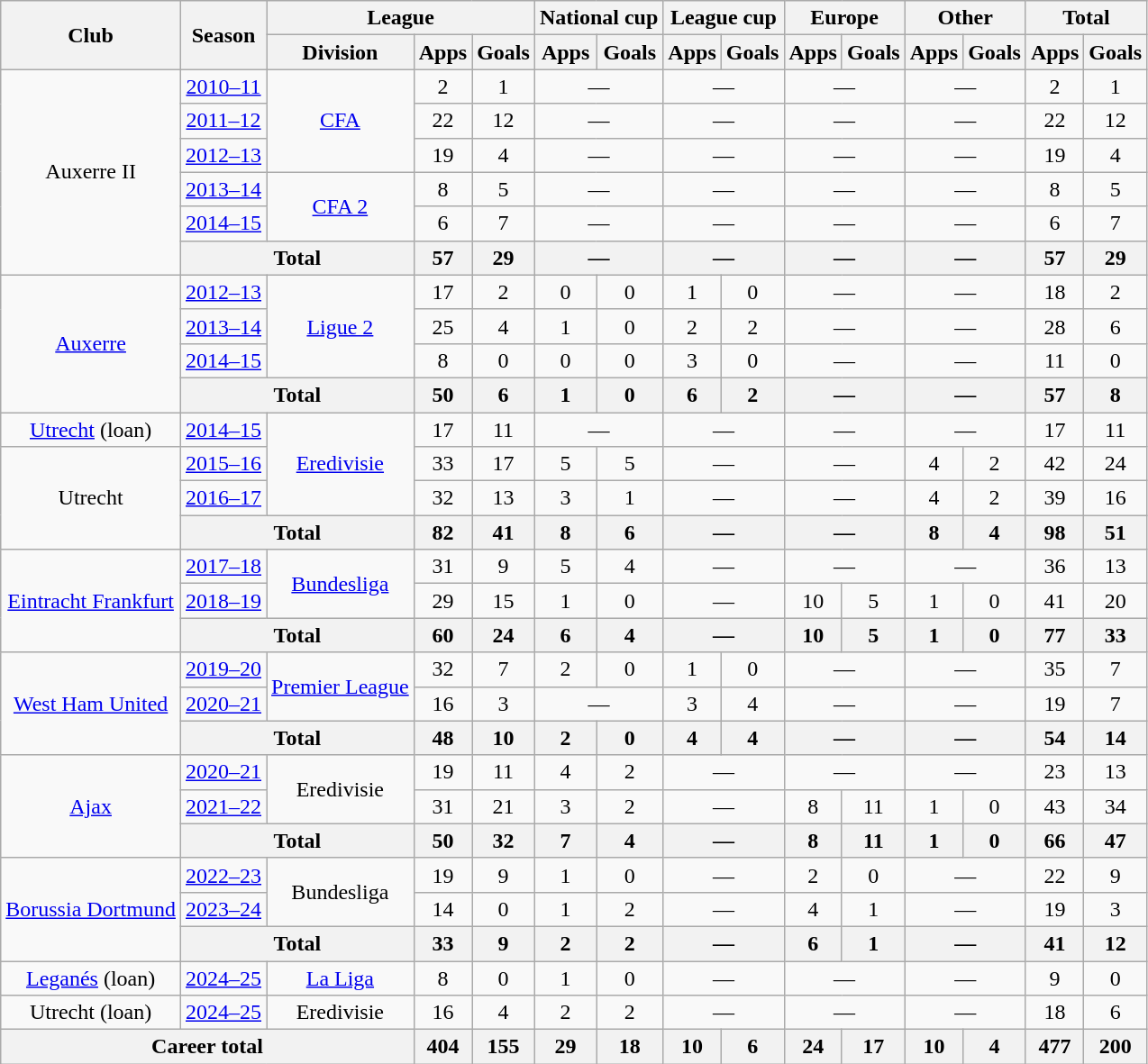<table class=wikitable style=text-align:center>
<tr>
<th rowspan=2>Club</th>
<th rowspan=2>Season</th>
<th colspan=3>League</th>
<th colspan=2>National cup</th>
<th colspan=2>League cup</th>
<th colspan=2>Europe</th>
<th colspan=2>Other</th>
<th colspan=2>Total</th>
</tr>
<tr>
<th>Division</th>
<th>Apps</th>
<th>Goals</th>
<th>Apps</th>
<th>Goals</th>
<th>Apps</th>
<th>Goals</th>
<th>Apps</th>
<th>Goals</th>
<th>Apps</th>
<th>Goals</th>
<th>Apps</th>
<th>Goals</th>
</tr>
<tr>
<td rowspan=6>Auxerre II</td>
<td><a href='#'>2010–11</a></td>
<td rowspan=3><a href='#'>CFA</a></td>
<td>2</td>
<td>1</td>
<td colspan=2>—</td>
<td colspan=2>—</td>
<td colspan=2>—</td>
<td colspan=2>—</td>
<td>2</td>
<td>1</td>
</tr>
<tr>
<td><a href='#'>2011–12</a></td>
<td>22</td>
<td>12</td>
<td colspan=2>—</td>
<td colspan=2>—</td>
<td colspan=2>—</td>
<td colspan=2>—</td>
<td>22</td>
<td>12</td>
</tr>
<tr>
<td><a href='#'>2012–13</a></td>
<td>19</td>
<td>4</td>
<td colspan=2>—</td>
<td colspan=2>—</td>
<td colspan=2>—</td>
<td colspan=2>—</td>
<td>19</td>
<td>4</td>
</tr>
<tr>
<td><a href='#'>2013–14</a></td>
<td rowspan=2><a href='#'>CFA 2</a></td>
<td>8</td>
<td>5</td>
<td colspan=2>—</td>
<td colspan=2>—</td>
<td colspan=2>—</td>
<td colspan=2>—</td>
<td>8</td>
<td>5</td>
</tr>
<tr>
<td><a href='#'>2014–15</a></td>
<td>6</td>
<td>7</td>
<td colspan=2>—</td>
<td colspan=2>—</td>
<td colspan=2>—</td>
<td colspan=2>—</td>
<td>6</td>
<td>7</td>
</tr>
<tr>
<th colspan=2>Total</th>
<th>57</th>
<th>29</th>
<th colspan=2>—</th>
<th colspan=2>—</th>
<th colspan=2>—</th>
<th colspan=2>—</th>
<th>57</th>
<th>29</th>
</tr>
<tr>
<td rowspan=4><a href='#'>Auxerre</a></td>
<td><a href='#'>2012–13</a></td>
<td rowspan=3><a href='#'>Ligue 2</a></td>
<td>17</td>
<td>2</td>
<td>0</td>
<td>0</td>
<td>1</td>
<td>0</td>
<td colspan=2>—</td>
<td colspan=2>—</td>
<td>18</td>
<td>2</td>
</tr>
<tr>
<td><a href='#'>2013–14</a></td>
<td>25</td>
<td>4</td>
<td>1</td>
<td>0</td>
<td>2</td>
<td>2</td>
<td colspan=2>—</td>
<td colspan=2>—</td>
<td>28</td>
<td>6</td>
</tr>
<tr>
<td><a href='#'>2014–15</a></td>
<td>8</td>
<td>0</td>
<td>0</td>
<td>0</td>
<td>3</td>
<td>0</td>
<td colspan=2>—</td>
<td colspan=2>—</td>
<td>11</td>
<td>0</td>
</tr>
<tr>
<th colspan=2>Total</th>
<th>50</th>
<th>6</th>
<th>1</th>
<th>0</th>
<th>6</th>
<th>2</th>
<th colspan=2>—</th>
<th colspan=2>—</th>
<th>57</th>
<th>8</th>
</tr>
<tr>
<td><a href='#'>Utrecht</a> (loan)</td>
<td><a href='#'>2014–15</a></td>
<td rowspan=3><a href='#'>Eredivisie</a></td>
<td>17</td>
<td>11</td>
<td colspan=2>—</td>
<td colspan=2>—</td>
<td colspan=2>—</td>
<td colspan=2>—</td>
<td>17</td>
<td>11</td>
</tr>
<tr>
<td rowspan=3>Utrecht</td>
<td><a href='#'>2015–16</a></td>
<td>33</td>
<td>17</td>
<td>5</td>
<td>5</td>
<td colspan=2>—</td>
<td colspan=2>—</td>
<td>4</td>
<td>2</td>
<td>42</td>
<td>24</td>
</tr>
<tr>
<td><a href='#'>2016–17</a></td>
<td>32</td>
<td>13</td>
<td>3</td>
<td>1</td>
<td colspan=2>—</td>
<td colspan=2>—</td>
<td>4</td>
<td>2</td>
<td>39</td>
<td>16</td>
</tr>
<tr>
<th colspan=2>Total</th>
<th>82</th>
<th>41</th>
<th>8</th>
<th>6</th>
<th colspan=2>—</th>
<th colspan=2>—</th>
<th>8</th>
<th>4</th>
<th>98</th>
<th>51</th>
</tr>
<tr>
<td rowspan=3><a href='#'>Eintracht Frankfurt</a></td>
<td><a href='#'>2017–18</a></td>
<td rowspan=2><a href='#'>Bundesliga</a></td>
<td>31</td>
<td>9</td>
<td>5</td>
<td>4</td>
<td colspan=2>—</td>
<td colspan=2>—</td>
<td colspan=2>—</td>
<td>36</td>
<td>13</td>
</tr>
<tr>
<td><a href='#'>2018–19</a></td>
<td>29</td>
<td>15</td>
<td>1</td>
<td>0</td>
<td colspan=2>—</td>
<td>10</td>
<td>5</td>
<td>1</td>
<td>0</td>
<td>41</td>
<td>20</td>
</tr>
<tr>
<th colspan=2>Total</th>
<th>60</th>
<th>24</th>
<th>6</th>
<th>4</th>
<th colspan=2>—</th>
<th>10</th>
<th>5</th>
<th>1</th>
<th>0</th>
<th>77</th>
<th>33</th>
</tr>
<tr>
<td rowspan=3><a href='#'>West Ham United</a></td>
<td><a href='#'>2019–20</a></td>
<td rowspan=2><a href='#'>Premier League</a></td>
<td>32</td>
<td>7</td>
<td>2</td>
<td>0</td>
<td>1</td>
<td>0</td>
<td colspan=2>—</td>
<td colspan=2>—</td>
<td>35</td>
<td>7</td>
</tr>
<tr>
<td><a href='#'>2020–21</a></td>
<td>16</td>
<td>3</td>
<td colspan=2>—</td>
<td>3</td>
<td>4</td>
<td colspan=2>—</td>
<td colspan=2>—</td>
<td>19</td>
<td>7</td>
</tr>
<tr>
<th colspan=2>Total</th>
<th>48</th>
<th>10</th>
<th>2</th>
<th>0</th>
<th>4</th>
<th>4</th>
<th colspan=2>—</th>
<th colspan=2>—</th>
<th>54</th>
<th>14</th>
</tr>
<tr>
<td rowspan=3><a href='#'>Ajax</a></td>
<td><a href='#'>2020–21</a></td>
<td rowspan=2>Eredivisie</td>
<td>19</td>
<td>11</td>
<td>4</td>
<td>2</td>
<td colspan=2>—</td>
<td colspan=2>—</td>
<td colspan=2>—</td>
<td>23</td>
<td>13</td>
</tr>
<tr>
<td><a href='#'>2021–22</a></td>
<td>31</td>
<td>21</td>
<td>3</td>
<td>2</td>
<td colspan=2>—</td>
<td>8</td>
<td>11</td>
<td>1</td>
<td>0</td>
<td>43</td>
<td>34</td>
</tr>
<tr>
<th colspan=2>Total</th>
<th>50</th>
<th>32</th>
<th>7</th>
<th>4</th>
<th colspan=2>—</th>
<th>8</th>
<th>11</th>
<th>1</th>
<th>0</th>
<th>66</th>
<th>47</th>
</tr>
<tr>
<td rowspan=3><a href='#'>Borussia Dortmund</a></td>
<td><a href='#'>2022–23</a></td>
<td rowspan=2>Bundesliga</td>
<td>19</td>
<td>9</td>
<td>1</td>
<td>0</td>
<td colspan=2>—</td>
<td>2</td>
<td>0</td>
<td colspan=2>—</td>
<td>22</td>
<td>9</td>
</tr>
<tr>
<td><a href='#'>2023–24</a></td>
<td>14</td>
<td>0</td>
<td>1</td>
<td>2</td>
<td colspan=2>—</td>
<td>4</td>
<td>1</td>
<td colspan=2>—</td>
<td>19</td>
<td>3</td>
</tr>
<tr>
<th colspan=2>Total</th>
<th>33</th>
<th>9</th>
<th>2</th>
<th>2</th>
<th colspan=2>—</th>
<th>6</th>
<th>1</th>
<th colspan=2>—</th>
<th>41</th>
<th>12</th>
</tr>
<tr>
<td><a href='#'>Leganés</a> (loan)</td>
<td><a href='#'>2024–25</a></td>
<td><a href='#'>La Liga</a></td>
<td>8</td>
<td>0</td>
<td>1</td>
<td>0</td>
<td colspan=2>—</td>
<td colspan=2>—</td>
<td colspan=2>—</td>
<td>9</td>
<td>0</td>
</tr>
<tr>
<td>Utrecht (loan)</td>
<td><a href='#'>2024–25</a></td>
<td>Eredivisie</td>
<td>16</td>
<td>4</td>
<td>2</td>
<td>2</td>
<td colspan=2>—</td>
<td colspan=2>—</td>
<td colspan=2>—</td>
<td>18</td>
<td>6</td>
</tr>
<tr>
<th colspan=3>Career total</th>
<th>404</th>
<th>155</th>
<th>29</th>
<th>18</th>
<th>10</th>
<th>6</th>
<th>24</th>
<th>17</th>
<th>10</th>
<th>4</th>
<th>477</th>
<th>200</th>
</tr>
</table>
